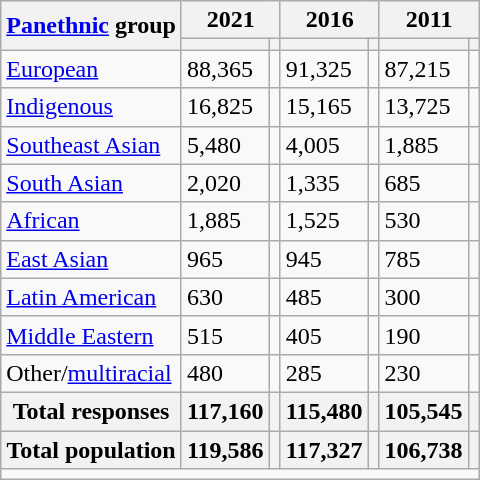<table class="wikitable collapsible sortable">
<tr>
<th rowspan="2"><a href='#'>Panethnic</a> group</th>
<th colspan="2">2021</th>
<th colspan="2">2016</th>
<th colspan="2">2011</th>
</tr>
<tr>
<th><a href='#'></a></th>
<th></th>
<th></th>
<th></th>
<th></th>
<th></th>
</tr>
<tr>
<td><a href='#'>European</a></td>
<td>88,365</td>
<td></td>
<td>91,325</td>
<td></td>
<td>87,215</td>
<td></td>
</tr>
<tr>
<td><a href='#'>Indigenous</a></td>
<td>16,825</td>
<td></td>
<td>15,165</td>
<td></td>
<td>13,725</td>
<td></td>
</tr>
<tr>
<td><a href='#'>Southeast Asian</a></td>
<td>5,480</td>
<td></td>
<td>4,005</td>
<td></td>
<td>1,885</td>
<td></td>
</tr>
<tr>
<td><a href='#'>South Asian</a></td>
<td>2,020</td>
<td></td>
<td>1,335</td>
<td></td>
<td>685</td>
<td></td>
</tr>
<tr>
<td><a href='#'>African</a></td>
<td>1,885</td>
<td></td>
<td>1,525</td>
<td></td>
<td>530</td>
<td></td>
</tr>
<tr>
<td><a href='#'>East Asian</a></td>
<td>965</td>
<td></td>
<td>945</td>
<td></td>
<td>785</td>
<td></td>
</tr>
<tr>
<td><a href='#'>Latin American</a></td>
<td>630</td>
<td></td>
<td>485</td>
<td></td>
<td>300</td>
<td></td>
</tr>
<tr>
<td><a href='#'>Middle Eastern</a></td>
<td>515</td>
<td></td>
<td>405</td>
<td></td>
<td>190</td>
<td></td>
</tr>
<tr>
<td>Other/<a href='#'>multiracial</a></td>
<td>480</td>
<td></td>
<td>285</td>
<td></td>
<td>230</td>
<td></td>
</tr>
<tr>
<th>Total responses</th>
<th>117,160</th>
<th></th>
<th>115,480</th>
<th></th>
<th>105,545</th>
<th></th>
</tr>
<tr class="sortbottom">
<th>Total population</th>
<th>119,586</th>
<th></th>
<th>117,327</th>
<th></th>
<th>106,738</th>
<th></th>
</tr>
<tr class="sortbottom">
<td colspan="15"></td>
</tr>
</table>
